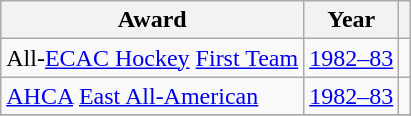<table class="wikitable">
<tr>
<th>Award</th>
<th>Year</th>
<th></th>
</tr>
<tr>
<td>All-<a href='#'>ECAC Hockey</a> <a href='#'>First Team</a></td>
<td><a href='#'>1982–83</a></td>
<td></td>
</tr>
<tr>
<td><a href='#'>AHCA</a> <a href='#'>East All-American</a></td>
<td><a href='#'>1982–83</a></td>
<td></td>
</tr>
<tr>
</tr>
</table>
